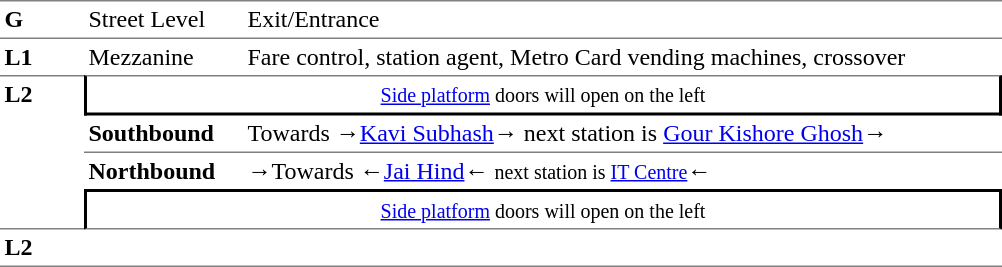<table border="0" cellspacing="0" cellpadding="3">
<tr>
<td width="50" valign="top" style="border-bottom:solid 1px gray;border-top:solid 1px gray;"><strong>G</strong></td>
<td width="100" valign="top" style="border-top:solid 1px gray;border-bottom:solid 1px gray;">Street Level</td>
<td width="500" valign="top" style="border-top:solid 1px gray;border-bottom:solid 1px gray;">Exit/Entrance</td>
</tr>
<tr>
<td valign="top"><strong>L1</strong></td>
<td valign="top">Mezzanine</td>
<td valign="top">Fare control, station agent, Metro Card vending machines, crossover<br></td>
</tr>
<tr>
<td rowspan="4" width="50" valign="top" style="border-top:solid 1px gray;border-bottom:solid 1px gray;"><strong>L2</strong></td>
<td colspan="2" style="border-top:solid 1px gray;border-right:solid 2px black;border-left:solid 2px black;border-bottom:solid 2px black;text-align:center;"><small><a href='#'>Side platform</a>  doors will open on the left </small></td>
</tr>
<tr>
<td width="100" style="border-bottom:solid 1px gray;"><strong>Southbound</strong></td>
<td width="500" style="border-bottom:solid 1px gray;">Towards →<a href='#'>Kavi Subhash</a>→ next station is <a href='#'>Gour Kishore Ghosh</a>→</td>
</tr>
<tr>
<td><strong>Northbound</strong></td>
<td><span>→</span>Towards ←<a href='#'>Jai Hind</a>← <small>next station is <a href='#'>IT Centre</a></small>←</td>
</tr>
<tr>
<td colspan="2" style="border-top:solid 2px black;border-right:solid 2px black;border-left:solid 2px black;border-bottom:solid 1px gray;text-align:center;"><small><a href='#'>Side platform</a> doors will open on the left </small></td>
</tr>
<tr>
<td rowspan="2" width="50" valign="top" style="border-bottom:solid 1px gray;"><strong>L2</strong></td>
<td width="100" style="border-bottom:solid 1px gray;"></td>
<td width="500" style="border-bottom:solid 1px gray;"></td>
</tr>
<tr>
</tr>
</table>
